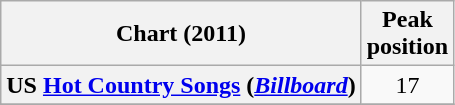<table class="wikitable sortable plainrowheaders" style="text-align:center">
<tr>
<th scope="col">Chart (2011)</th>
<th scope="col">Peak<br>position</th>
</tr>
<tr>
<th scope="row">US <a href='#'>Hot Country Songs</a> (<em><a href='#'>Billboard</a></em>)</th>
<td>17</td>
</tr>
<tr>
</tr>
</table>
